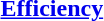<table width=100%>
<tr>
<td width=50% valign=top><br><h4><a href='#'>Efficiency</a></h4>




</td>
</tr>
</table>
